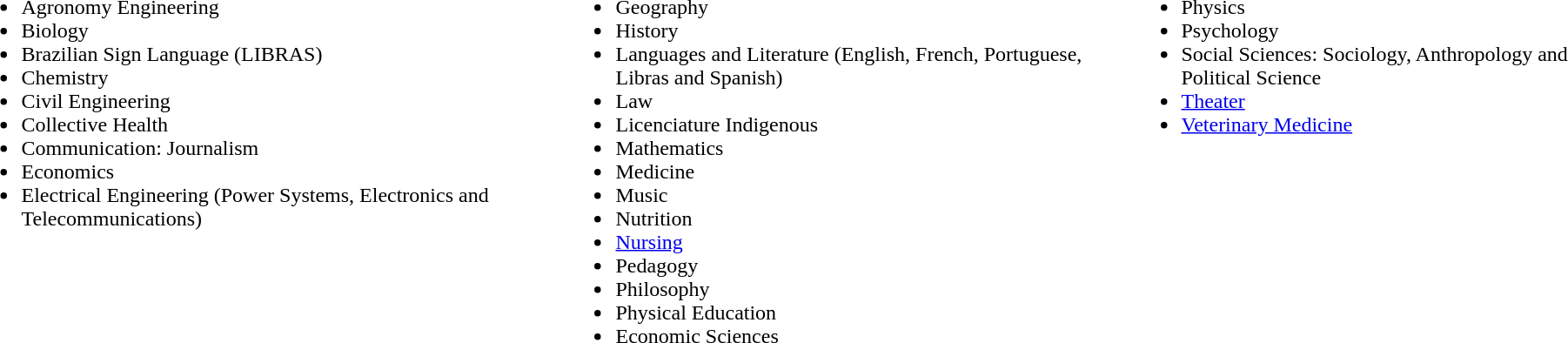<table>
<tr>
<td valign="top"><br><ul><li>Agronomy Engineering</li><li>Biology</li><li>Brazilian Sign Language (LIBRAS)</li><li>Chemistry</li><li>Civil Engineering</li><li>Collective Health</li><li>Communication: Journalism</li><li>Economics</li><li>Electrical Engineering (Power Systems, Electronics and Telecommunications)</li></ul></td>
<td valign="top"><br><ul><li>Geography</li><li>History</li><li>Languages and Literature (English, French, Portuguese, Libras and Spanish)</li><li>Law</li><li>Licenciature Indigenous</li><li>Mathematics</li><li>Medicine</li><li>Music</li><li>Nutrition</li><li><a href='#'>Nursing</a></li><li>Pedagogy</li><li>Philosophy</li><li>Physical Education</li><li>Economic Sciences</li></ul></td>
<td valign="top"><br><ul><li>Physics</li><li>Psychology</li><li>Social Sciences: Sociology, Anthropology and Political Science</li><li><a href='#'>Theater</a></li><li><a href='#'>Veterinary Medicine</a></li></ul></td>
</tr>
</table>
